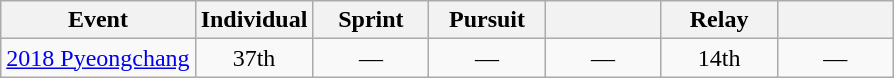<table class="wikitable" style="text-align: center;">
<tr ">
<th>Event</th>
<th style="width:70px;">Individual</th>
<th style="width:70px;">Sprint</th>
<th style="width:70px;">Pursuit</th>
<th style="width:70px;"></th>
<th style="width:70px;">Relay</th>
<th style="width:70px;"></th>
</tr>
<tr>
<td align=left> <a href='#'>2018 Pyeongchang</a></td>
<td>37th</td>
<td>—</td>
<td>—</td>
<td>—</td>
<td>14th</td>
<td>—</td>
</tr>
</table>
